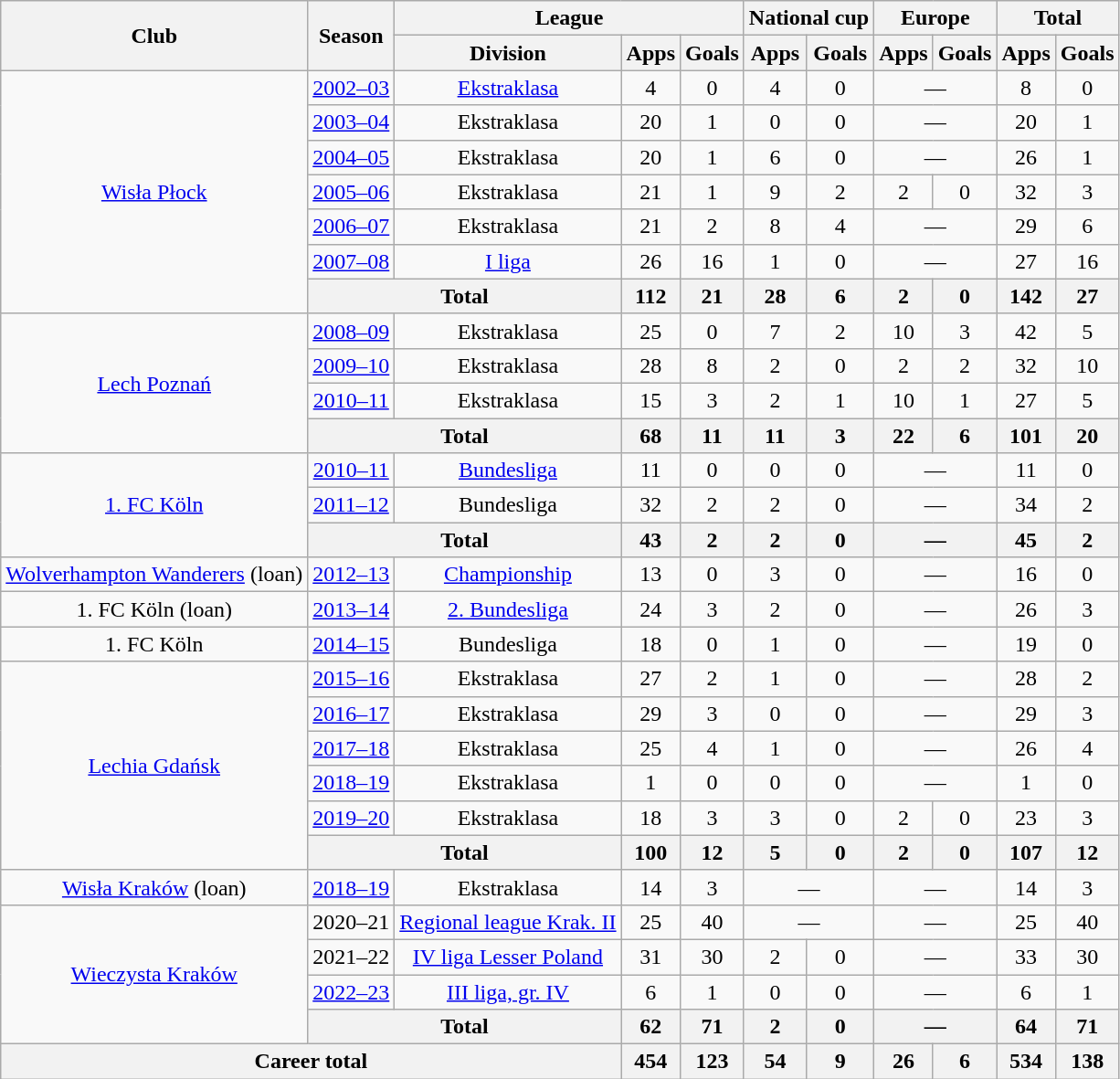<table class="wikitable" style="text-align:center">
<tr>
<th rowspan="2">Club</th>
<th rowspan="2">Season</th>
<th colspan="3">League</th>
<th colspan="2">National cup</th>
<th colspan="2">Europe</th>
<th colspan="2">Total</th>
</tr>
<tr>
<th>Division</th>
<th>Apps</th>
<th>Goals</th>
<th>Apps</th>
<th>Goals</th>
<th>Apps</th>
<th>Goals</th>
<th>Apps</th>
<th>Goals</th>
</tr>
<tr>
<td rowspan="7"><a href='#'>Wisła Płock</a></td>
<td><a href='#'>2002–03</a></td>
<td><a href='#'>Ekstraklasa</a></td>
<td>4</td>
<td>0</td>
<td>4</td>
<td>0</td>
<td colspan="2">—</td>
<td>8</td>
<td>0</td>
</tr>
<tr>
<td><a href='#'>2003–04</a></td>
<td>Ekstraklasa</td>
<td>20</td>
<td>1</td>
<td>0</td>
<td>0</td>
<td colspan="2">—</td>
<td>20</td>
<td>1</td>
</tr>
<tr>
<td><a href='#'>2004–05</a></td>
<td>Ekstraklasa</td>
<td>20</td>
<td>1</td>
<td>6</td>
<td>0</td>
<td colspan="2">—</td>
<td>26</td>
<td>1</td>
</tr>
<tr>
<td><a href='#'>2005–06</a></td>
<td>Ekstraklasa</td>
<td>21</td>
<td>1</td>
<td>9</td>
<td>2</td>
<td>2</td>
<td>0</td>
<td>32</td>
<td>3</td>
</tr>
<tr>
<td><a href='#'>2006–07</a></td>
<td>Ekstraklasa</td>
<td>21</td>
<td>2</td>
<td>8</td>
<td>4</td>
<td colspan="2">—</td>
<td>29</td>
<td>6</td>
</tr>
<tr>
<td><a href='#'>2007–08</a></td>
<td><a href='#'>I liga</a></td>
<td>26</td>
<td>16</td>
<td>1</td>
<td>0</td>
<td colspan="2">—</td>
<td>27</td>
<td>16</td>
</tr>
<tr>
<th colspan="2">Total</th>
<th>112</th>
<th>21</th>
<th>28</th>
<th>6</th>
<th>2</th>
<th>0</th>
<th>142</th>
<th>27</th>
</tr>
<tr>
<td rowspan="4"><a href='#'>Lech Poznań</a></td>
<td><a href='#'>2008–09</a></td>
<td>Ekstraklasa</td>
<td>25</td>
<td>0</td>
<td>7</td>
<td>2</td>
<td>10</td>
<td>3</td>
<td>42</td>
<td>5</td>
</tr>
<tr>
<td><a href='#'>2009–10</a></td>
<td>Ekstraklasa</td>
<td>28</td>
<td>8</td>
<td>2</td>
<td>0</td>
<td>2</td>
<td>2</td>
<td>32</td>
<td>10</td>
</tr>
<tr>
<td><a href='#'>2010–11</a></td>
<td>Ekstraklasa</td>
<td>15</td>
<td>3</td>
<td>2</td>
<td>1</td>
<td>10</td>
<td>1</td>
<td>27</td>
<td>5</td>
</tr>
<tr>
<th colspan="2">Total</th>
<th>68</th>
<th>11</th>
<th>11</th>
<th>3</th>
<th>22</th>
<th>6</th>
<th>101</th>
<th>20</th>
</tr>
<tr>
<td rowspan="3"><a href='#'>1. FC Köln</a></td>
<td><a href='#'>2010–11</a></td>
<td><a href='#'>Bundesliga</a></td>
<td>11</td>
<td>0</td>
<td>0</td>
<td>0</td>
<td colspan="2">—</td>
<td>11</td>
<td>0</td>
</tr>
<tr>
<td><a href='#'>2011–12</a></td>
<td>Bundesliga</td>
<td>32</td>
<td>2</td>
<td>2</td>
<td>0</td>
<td colspan="2">—</td>
<td>34</td>
<td>2</td>
</tr>
<tr>
<th colspan="2">Total</th>
<th>43</th>
<th>2</th>
<th>2</th>
<th>0</th>
<th colspan="2">—</th>
<th>45</th>
<th>2</th>
</tr>
<tr>
<td><a href='#'>Wolverhampton Wanderers</a> (loan)</td>
<td><a href='#'>2012–13</a></td>
<td><a href='#'>Championship</a></td>
<td>13</td>
<td>0</td>
<td>3</td>
<td>0</td>
<td colspan="2">—</td>
<td>16</td>
<td>0</td>
</tr>
<tr>
<td>1. FC Köln (loan)</td>
<td><a href='#'>2013–14</a></td>
<td><a href='#'>2. Bundesliga</a></td>
<td>24</td>
<td>3</td>
<td>2</td>
<td>0</td>
<td colspan="2">—</td>
<td>26</td>
<td>3</td>
</tr>
<tr>
<td>1. FC Köln</td>
<td><a href='#'>2014–15</a></td>
<td>Bundesliga</td>
<td>18</td>
<td>0</td>
<td>1</td>
<td>0</td>
<td colspan="2">—</td>
<td>19</td>
<td>0</td>
</tr>
<tr>
<td rowspan="6"><a href='#'>Lechia Gdańsk</a></td>
<td><a href='#'>2015–16</a></td>
<td>Ekstraklasa</td>
<td>27</td>
<td>2</td>
<td>1</td>
<td>0</td>
<td colspan="2">—</td>
<td>28</td>
<td>2</td>
</tr>
<tr>
<td><a href='#'>2016–17</a></td>
<td>Ekstraklasa</td>
<td>29</td>
<td>3</td>
<td>0</td>
<td>0</td>
<td colspan="2">—</td>
<td>29</td>
<td>3</td>
</tr>
<tr>
<td><a href='#'>2017–18</a></td>
<td>Ekstraklasa</td>
<td>25</td>
<td>4</td>
<td>1</td>
<td>0</td>
<td colspan="2">—</td>
<td>26</td>
<td>4</td>
</tr>
<tr>
<td><a href='#'>2018–19</a></td>
<td>Ekstraklasa</td>
<td>1</td>
<td>0</td>
<td>0</td>
<td>0</td>
<td colspan="2">—</td>
<td>1</td>
<td>0</td>
</tr>
<tr>
<td><a href='#'>2019–20</a></td>
<td>Ekstraklasa</td>
<td>18</td>
<td>3</td>
<td>3</td>
<td>0</td>
<td>2</td>
<td>0</td>
<td>23</td>
<td>3</td>
</tr>
<tr>
<th colspan="2">Total</th>
<th>100</th>
<th>12</th>
<th>5</th>
<th>0</th>
<th>2</th>
<th>0</th>
<th>107</th>
<th>12</th>
</tr>
<tr>
<td><a href='#'>Wisła Kraków</a> (loan)</td>
<td><a href='#'>2018–19</a></td>
<td>Ekstraklasa</td>
<td>14</td>
<td>3</td>
<td colspan="2">—</td>
<td colspan="2">—</td>
<td>14</td>
<td>3</td>
</tr>
<tr>
<td rowspan="4"><a href='#'>Wieczysta Kraków</a></td>
<td>2020–21</td>
<td><a href='#'>Regional league Krak. II</a></td>
<td>25</td>
<td>40</td>
<td colspan=2>—</td>
<td colspan=2>—</td>
<td>25</td>
<td>40</td>
</tr>
<tr>
<td>2021–22</td>
<td><a href='#'>IV liga Lesser Poland</a></td>
<td>31</td>
<td>30</td>
<td>2</td>
<td>0</td>
<td colspan=2>—</td>
<td>33</td>
<td>30</td>
</tr>
<tr>
<td><a href='#'>2022–23</a></td>
<td><a href='#'>III liga, gr. IV</a></td>
<td>6</td>
<td>1</td>
<td>0</td>
<td>0</td>
<td colspan=2>—</td>
<td>6</td>
<td>1</td>
</tr>
<tr>
<th colspan="2">Total</th>
<th>62</th>
<th>71</th>
<th>2</th>
<th>0</th>
<th colspan=2>—</th>
<th>64</th>
<th>71</th>
</tr>
<tr>
<th colspan="3">Career total</th>
<th>454</th>
<th>123</th>
<th>54</th>
<th>9</th>
<th>26</th>
<th>6</th>
<th>534</th>
<th>138</th>
</tr>
</table>
